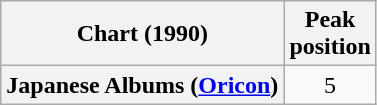<table class="wikitable plainrowheaders" style="text-align:center">
<tr>
<th scope="col">Chart (1990)</th>
<th scope="col">Peak<br> position</th>
</tr>
<tr>
<th scope="row">Japanese Albums (<a href='#'>Oricon</a>)</th>
<td>5</td>
</tr>
</table>
